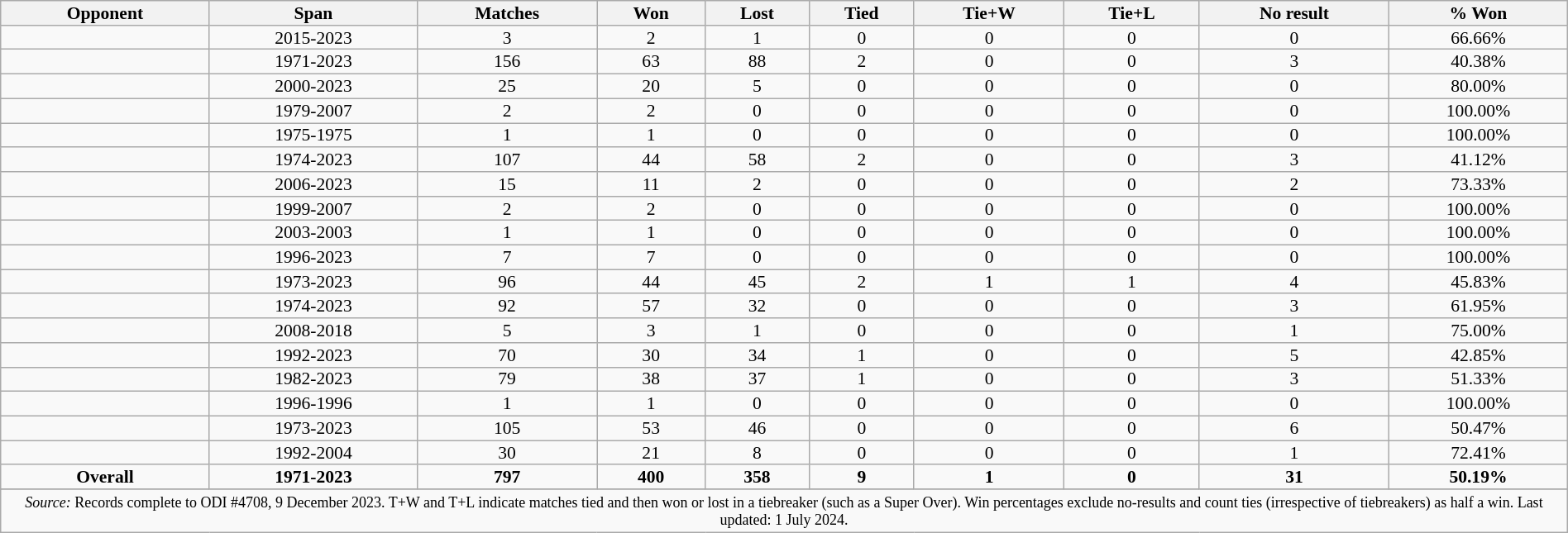<table class="wikitable collapsible sortable" style="text-align:center;line-height:90%;font-size:90%;width:100%">
<tr>
<th>Opponent</th>
<th>Span</th>
<th>Matches</th>
<th>Won</th>
<th>Lost</th>
<th>Tied</th>
<th>Tie+W</th>
<th>Tie+L</th>
<th>No result</th>
<th>% Won</th>
</tr>
<tr>
<td style="text-align:left;"></td>
<td>2015-2023</td>
<td>3</td>
<td>2</td>
<td>1</td>
<td>0</td>
<td>0</td>
<td>0</td>
<td>0</td>
<td>66.66%</td>
</tr>
<tr>
<td style="text-align:left;"></td>
<td>1971-2023</td>
<td>156</td>
<td>63</td>
<td>88</td>
<td>2</td>
<td>0</td>
<td>0</td>
<td>3</td>
<td>40.38%</td>
</tr>
<tr>
<td style="text-align:left;"></td>
<td>2000-2023</td>
<td>25</td>
<td>20</td>
<td>5</td>
<td>0</td>
<td>0</td>
<td>0</td>
<td>0</td>
<td>80.00%</td>
</tr>
<tr>
<td style="text-align:left;"></td>
<td>1979-2007</td>
<td>2</td>
<td>2</td>
<td>0</td>
<td>0</td>
<td>0</td>
<td>0</td>
<td>0</td>
<td>100.00%</td>
</tr>
<tr>
<td style="text-align:left;"></td>
<td>1975-1975</td>
<td>1</td>
<td>1</td>
<td>0</td>
<td>0</td>
<td>0</td>
<td>0</td>
<td>0</td>
<td>100.00%</td>
</tr>
<tr>
<td style="text-align:left;"></td>
<td>1974-2023</td>
<td>107</td>
<td>44</td>
<td>58</td>
<td>2</td>
<td>0</td>
<td>0</td>
<td>3</td>
<td>41.12%</td>
</tr>
<tr>
<td style="text-align:left;"></td>
<td>2006-2023</td>
<td>15</td>
<td>11</td>
<td>2</td>
<td>0</td>
<td>0</td>
<td>0</td>
<td>2</td>
<td>73.33%</td>
</tr>
<tr>
<td style="text-align:left;"></td>
<td>1999-2007</td>
<td>2</td>
<td>2</td>
<td>0</td>
<td>0</td>
<td>0</td>
<td>0</td>
<td>0</td>
<td>100.00%</td>
</tr>
<tr>
<td style="text-align:left;"></td>
<td>2003-2003</td>
<td>1</td>
<td>1</td>
<td>0</td>
<td>0</td>
<td>0</td>
<td>0</td>
<td>0</td>
<td>100.00%</td>
</tr>
<tr>
<td style="text-align:left;"></td>
<td>1996-2023</td>
<td>7</td>
<td>7</td>
<td>0</td>
<td>0</td>
<td>0</td>
<td>0</td>
<td>0</td>
<td>100.00%</td>
</tr>
<tr>
<td style="text-align:left;"></td>
<td>1973-2023</td>
<td>96</td>
<td>44</td>
<td>45</td>
<td>2</td>
<td>1</td>
<td>1</td>
<td>4</td>
<td>45.83%</td>
</tr>
<tr>
<td style="text-align:left;"></td>
<td>1974-2023</td>
<td>92</td>
<td>57</td>
<td>32</td>
<td>0</td>
<td>0</td>
<td>0</td>
<td>3</td>
<td>61.95%</td>
</tr>
<tr>
<td style="text-align:left;"></td>
<td>2008-2018</td>
<td>5</td>
<td>3</td>
<td>1</td>
<td>0</td>
<td>0</td>
<td>0</td>
<td>1</td>
<td>75.00%</td>
</tr>
<tr>
<td style="text-align:left;"></td>
<td>1992-2023</td>
<td>70</td>
<td>30</td>
<td>34</td>
<td>1</td>
<td>0</td>
<td>0</td>
<td>5</td>
<td>42.85%</td>
</tr>
<tr>
<td style="text-align:left;"></td>
<td>1982-2023</td>
<td>79</td>
<td>38</td>
<td>37</td>
<td>1</td>
<td>0</td>
<td>0</td>
<td>3</td>
<td>51.33%</td>
</tr>
<tr>
<td style="text-align:left;"></td>
<td>1996-1996</td>
<td>1</td>
<td>1</td>
<td>0</td>
<td>0</td>
<td>0</td>
<td>0</td>
<td>0</td>
<td>100.00%</td>
</tr>
<tr>
<td style="text-align:left;"></td>
<td>1973-2023</td>
<td>105</td>
<td>53</td>
<td>46</td>
<td>0</td>
<td>0</td>
<td>0</td>
<td>6</td>
<td>50.47%</td>
</tr>
<tr>
<td style="text-align:left;"></td>
<td>1992-2004</td>
<td>30</td>
<td>21</td>
<td>8</td>
<td>0</td>
<td>0</td>
<td>0</td>
<td>1</td>
<td>72.41%</td>
</tr>
<tr class="sortbottom">
<td><strong>Overall</strong></td>
<td><strong>1971-2023</strong></td>
<td><strong>797</strong></td>
<td><strong>400</strong></td>
<td><strong>358</strong></td>
<td><strong>9</strong></td>
<td><strong>1</strong></td>
<td><strong>0</strong></td>
<td><strong>31</strong></td>
<td><strong>50.19%</strong></td>
</tr>
<tr>
</tr>
<tr class="sortbottom">
<td colspan=10><small><em>Source: </em> Records complete to ODI #4708, 9 December 2023. T+W and T+L indicate matches tied and then won or lost in a tiebreaker (such as a Super Over). Win percentages exclude no-results and count ties (irrespective of tiebreakers) as half a win. Last updated: 1 July 2024.</small></td>
</tr>
</table>
